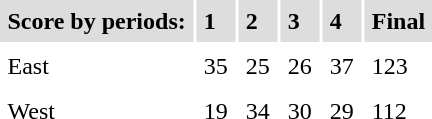<table cellpadding=5>
<tr bgcolor="#dddddd">
<td><strong>Score by periods:</strong></td>
<td><strong>1</strong></td>
<td><strong>2</strong></td>
<td><strong>3</strong></td>
<td><strong>4</strong></td>
<td><strong>Final</strong></td>
</tr>
<tr>
<td>East</td>
<td>35</td>
<td>25</td>
<td>26</td>
<td>37</td>
<td>123</td>
</tr>
<tr>
<td>West</td>
<td>19</td>
<td>34</td>
<td>30</td>
<td>29</td>
<td>112</td>
</tr>
<tr>
</tr>
</table>
